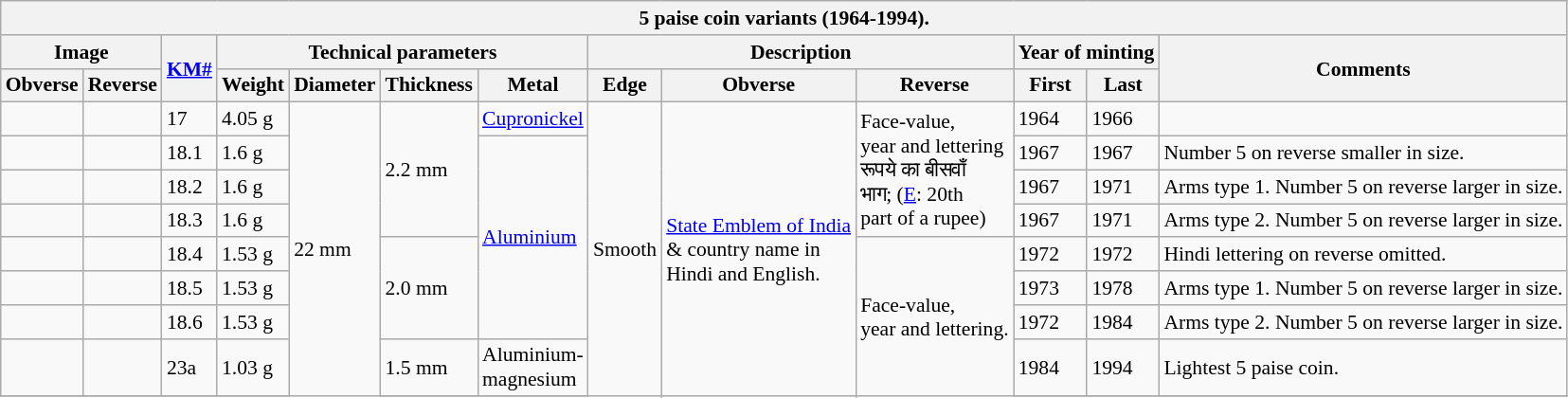<table class="wikitable" style="font-size:90%">
<tr>
<th colspan="14">5 paise coin variants (1964-1994).</th>
</tr>
<tr>
<th colspan="2">Image</th>
<th rowspan="2"><a href='#'>KM#</a></th>
<th colspan="4">Technical parameters</th>
<th colspan="3">Description</th>
<th colspan="2">Year of minting</th>
<th rowspan="2">Comments</th>
</tr>
<tr>
<th>Obverse</th>
<th>Reverse</th>
<th>Weight</th>
<th>Diameter</th>
<th>Thickness</th>
<th>Metal</th>
<th>Edge</th>
<th>Obverse</th>
<th>Reverse</th>
<th>First</th>
<th>Last</th>
</tr>
<tr>
<td></td>
<td></td>
<td>17</td>
<td>4.05 g</td>
<td rowspan="10">22 mm</td>
<td rowspan="4">2.2 mm</td>
<td><a href='#'>Cupronickel</a></td>
<td rowspan="10">Smooth</td>
<td rowspan="10"><a href='#'>State Emblem of India</a><br>& country name in<br>Hindi and English.</td>
<td rowspan="4">Face-value,<br> year and lettering<br>रूपये का बीसवाँ<br>भाग; (<a href='#'>E</a>: 20th<br>part of a rupee)</td>
<td>1964</td>
<td>1966</td>
<td></td>
</tr>
<tr>
<td></td>
<td></td>
<td>18.1</td>
<td>1.6 g</td>
<td rowspan="6"><a href='#'>Aluminium</a></td>
<td>1967</td>
<td>1967</td>
<td>Number 5 on reverse smaller in size.</td>
</tr>
<tr>
<td></td>
<td></td>
<td>18.2</td>
<td>1.6 g</td>
<td>1967</td>
<td>1971</td>
<td>Arms type 1. Number 5 on reverse larger in size.</td>
</tr>
<tr>
<td></td>
<td></td>
<td>18.3</td>
<td>1.6 g</td>
<td>1967</td>
<td>1971</td>
<td>Arms type 2. Number 5 on reverse larger in size.</td>
</tr>
<tr>
<td></td>
<td></td>
<td>18.4</td>
<td>1.53 g</td>
<td rowspan="3">2.0 mm</td>
<td rowspan="10">Face-value,<br>year and lettering.</td>
<td>1972</td>
<td>1972</td>
<td>Hindi lettering on reverse omitted.</td>
</tr>
<tr>
<td></td>
<td></td>
<td>18.5</td>
<td>1.53 g</td>
<td>1973</td>
<td>1978</td>
<td>Arms type 1. Number 5 on reverse larger in size.</td>
</tr>
<tr>
<td></td>
<td></td>
<td>18.6</td>
<td>1.53 g</td>
<td>1972</td>
<td>1984</td>
<td>Arms type 2. Number 5 on reverse larger in size.</td>
</tr>
<tr>
<td></td>
<td></td>
<td>23a</td>
<td>1.03 g</td>
<td>1.5 mm</td>
<td>Aluminium-<br>magnesium</td>
<td>1984</td>
<td>1994</td>
<td>Lightest 5 paise coin.</td>
</tr>
<tr>
</tr>
</table>
